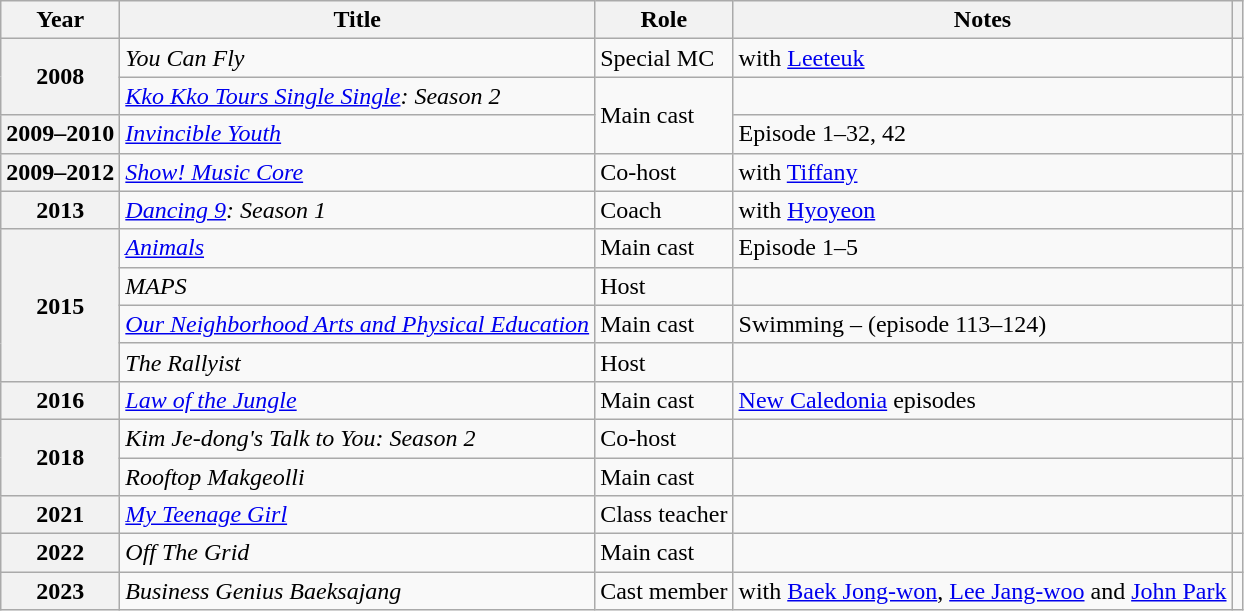<table class="wikitable plainrowheaders sortable">
<tr>
<th scope="col">Year</th>
<th scope="col">Title</th>
<th scope="col">Role</th>
<th scope="col">Notes</th>
<th scope="col" class="unsortable"></th>
</tr>
<tr>
<th scope="row" rowspan="2">2008</th>
<td><em>You Can Fly</em></td>
<td>Special MC</td>
<td>with <a href='#'>Leeteuk</a></td>
<td style="text-align:center"></td>
</tr>
<tr>
<td><em><a href='#'>Kko Kko Tours Single Single</a>: Season 2</em></td>
<td rowspan="2">Main cast</td>
<td></td>
<td style="text-align:center"></td>
</tr>
<tr>
<th scope="row">2009–2010</th>
<td><em><a href='#'>Invincible Youth</a></em></td>
<td>Episode 1–32, 42</td>
<td style="text-align:center"></td>
</tr>
<tr>
<th scope="row">2009–2012</th>
<td><em><a href='#'>Show! Music Core</a></em></td>
<td>Co-host</td>
<td>with <a href='#'>Tiffany</a></td>
<td style="text-align:center"></td>
</tr>
<tr>
<th scope="row">2013</th>
<td><em><a href='#'>Dancing 9</a>: Season 1</em></td>
<td>Coach</td>
<td>with <a href='#'>Hyoyeon</a></td>
<td style="text-align:center"></td>
</tr>
<tr>
<th scope="row" rowspan="4">2015</th>
<td><em><a href='#'>Animals</a></em></td>
<td>Main cast</td>
<td>Episode 1–5</td>
<td style="text-align:center"></td>
</tr>
<tr>
<td><em>MAPS</em></td>
<td>Host</td>
<td></td>
<td style="text-align:center"></td>
</tr>
<tr>
<td><em><a href='#'>Our Neighborhood Arts and Physical Education</a></em></td>
<td>Main cast</td>
<td>Swimming – (episode 113–124)</td>
<td style="text-align:center"></td>
</tr>
<tr>
<td><em>The Rallyist</em></td>
<td>Host</td>
<td></td>
<td style="text-align:center"></td>
</tr>
<tr>
<th scope="row">2016</th>
<td><em><a href='#'>Law of the Jungle</a></em></td>
<td>Main cast</td>
<td><a href='#'>New Caledonia</a> episodes</td>
<td style="text-align:center"></td>
</tr>
<tr>
<th scope="row" rowspan="2">2018</th>
<td><em>Kim Je-dong's Talk to You: Season 2</em></td>
<td>Co-host</td>
<td></td>
<td style="text-align:center"></td>
</tr>
<tr>
<td><em>Rooftop Makgeolli</em></td>
<td>Main cast</td>
<td></td>
<td style="text-align:center"></td>
</tr>
<tr>
<th scope="row">2021</th>
<td><em><a href='#'>My Teenage Girl</a></em></td>
<td>Class teacher</td>
<td></td>
<td style="text-align:center"></td>
</tr>
<tr>
<th scope="row">2022</th>
<td><em>Off The Grid</em></td>
<td>Main cast</td>
<td></td>
<td style="text-align:center"></td>
</tr>
<tr>
<th scope="row">2023</th>
<td><em>Business Genius Baeksajang</em></td>
<td>Cast member</td>
<td>with <a href='#'>Baek Jong-won</a>, <a href='#'>Lee Jang-woo</a> and <a href='#'>John Park</a></td>
<td style="text-align:center"></td>
</tr>
</table>
